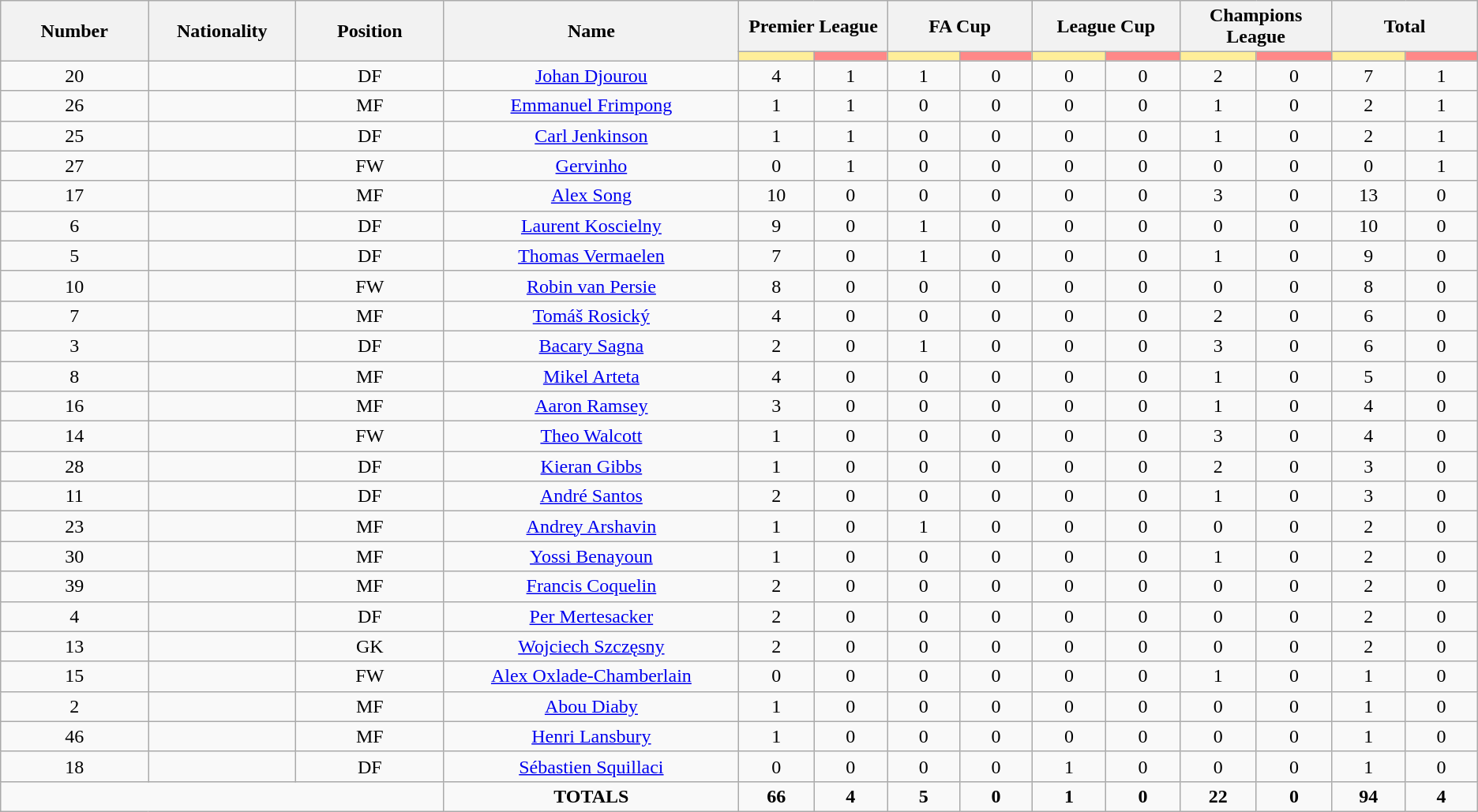<table class="wikitable" style="font-size: 100%; text-align: center;">
<tr>
<th rowspan="2" width="10%" align="center">Number</th>
<th rowspan="2" width="10%" align="center">Nationality</th>
<th rowspan="2" width="10%" align="center">Position</th>
<th rowspan="2" width="20%" align="center">Name</th>
<th colspan="2" align="center">Premier League</th>
<th colspan="2" align="center">FA Cup</th>
<th colspan="2" align="center">League Cup</th>
<th colspan="2" align="center">Champions League</th>
<th colspan="2" align="center">Total</th>
</tr>
<tr>
<th width=60 style="background: #FFEE99"></th>
<th width=60 style="background: #FF8888"></th>
<th width=60 style="background: #FFEE99"></th>
<th width=60 style="background: #FF8888"></th>
<th width=60 style="background: #FFEE99"></th>
<th width=60 style="background: #FF8888"></th>
<th width=60 style="background: #FFEE99"></th>
<th width=60 style="background: #FF8888"></th>
<th width=60 style="background: #FFEE99"></th>
<th width=60 style="background: #FF8888"></th>
</tr>
<tr>
<td>20</td>
<td></td>
<td>DF</td>
<td><a href='#'>Johan Djourou</a></td>
<td>4</td>
<td>1</td>
<td>1</td>
<td>0</td>
<td>0</td>
<td>0</td>
<td>2</td>
<td>0</td>
<td>7</td>
<td>1</td>
</tr>
<tr>
<td>26</td>
<td></td>
<td>MF</td>
<td><a href='#'>Emmanuel Frimpong</a></td>
<td>1</td>
<td>1</td>
<td>0</td>
<td>0</td>
<td>0</td>
<td>0</td>
<td>1</td>
<td>0</td>
<td>2</td>
<td>1</td>
</tr>
<tr>
<td>25</td>
<td></td>
<td>DF</td>
<td><a href='#'>Carl Jenkinson</a></td>
<td>1</td>
<td>1</td>
<td>0</td>
<td>0</td>
<td>0</td>
<td>0</td>
<td>1</td>
<td>0</td>
<td>2</td>
<td>1</td>
</tr>
<tr>
<td>27</td>
<td></td>
<td>FW</td>
<td><a href='#'>Gervinho</a></td>
<td>0</td>
<td>1</td>
<td>0</td>
<td>0</td>
<td>0</td>
<td>0</td>
<td>0</td>
<td>0</td>
<td>0</td>
<td>1</td>
</tr>
<tr>
<td>17</td>
<td></td>
<td>MF</td>
<td><a href='#'>Alex Song</a></td>
<td>10</td>
<td>0</td>
<td>0</td>
<td>0</td>
<td>0</td>
<td>0</td>
<td>3</td>
<td>0</td>
<td>13</td>
<td>0</td>
</tr>
<tr>
<td>6</td>
<td></td>
<td>DF</td>
<td><a href='#'>Laurent Koscielny</a></td>
<td>9</td>
<td>0</td>
<td>1</td>
<td>0</td>
<td>0</td>
<td>0</td>
<td>0</td>
<td>0</td>
<td>10</td>
<td>0</td>
</tr>
<tr>
<td>5</td>
<td></td>
<td>DF</td>
<td><a href='#'>Thomas Vermaelen</a></td>
<td>7</td>
<td>0</td>
<td>1</td>
<td>0</td>
<td>0</td>
<td>0</td>
<td>1</td>
<td>0</td>
<td>9</td>
<td>0</td>
</tr>
<tr>
<td>10</td>
<td></td>
<td>FW</td>
<td><a href='#'>Robin van Persie</a></td>
<td>8</td>
<td>0</td>
<td>0</td>
<td>0</td>
<td>0</td>
<td>0</td>
<td>0</td>
<td>0</td>
<td>8</td>
<td>0</td>
</tr>
<tr>
<td>7</td>
<td></td>
<td>MF</td>
<td><a href='#'>Tomáš Rosický</a></td>
<td>4</td>
<td>0</td>
<td>0</td>
<td>0</td>
<td>0</td>
<td>0</td>
<td>2</td>
<td>0</td>
<td>6</td>
<td>0</td>
</tr>
<tr>
<td>3</td>
<td></td>
<td>DF</td>
<td><a href='#'>Bacary Sagna</a></td>
<td>2</td>
<td>0</td>
<td>1</td>
<td>0</td>
<td>0</td>
<td>0</td>
<td>3</td>
<td>0</td>
<td>6</td>
<td>0</td>
</tr>
<tr>
<td>8</td>
<td></td>
<td>MF</td>
<td><a href='#'>Mikel Arteta</a></td>
<td>4</td>
<td>0</td>
<td>0</td>
<td>0</td>
<td>0</td>
<td>0</td>
<td>1</td>
<td>0</td>
<td>5</td>
<td>0</td>
</tr>
<tr>
<td>16</td>
<td></td>
<td>MF</td>
<td><a href='#'>Aaron Ramsey</a></td>
<td>3</td>
<td>0</td>
<td>0</td>
<td>0</td>
<td>0</td>
<td>0</td>
<td>1</td>
<td>0</td>
<td>4</td>
<td>0</td>
</tr>
<tr>
<td>14</td>
<td></td>
<td>FW</td>
<td><a href='#'>Theo Walcott</a></td>
<td>1</td>
<td>0</td>
<td>0</td>
<td>0</td>
<td>0</td>
<td>0</td>
<td>3</td>
<td>0</td>
<td>4</td>
<td>0</td>
</tr>
<tr>
<td>28</td>
<td></td>
<td>DF</td>
<td><a href='#'>Kieran Gibbs</a></td>
<td>1</td>
<td>0</td>
<td>0</td>
<td>0</td>
<td>0</td>
<td>0</td>
<td>2</td>
<td>0</td>
<td>3</td>
<td>0</td>
</tr>
<tr>
<td>11</td>
<td></td>
<td>DF</td>
<td><a href='#'>André Santos</a></td>
<td>2</td>
<td>0</td>
<td>0</td>
<td>0</td>
<td>0</td>
<td>0</td>
<td>1</td>
<td>0</td>
<td>3</td>
<td>0</td>
</tr>
<tr>
<td>23</td>
<td></td>
<td>MF</td>
<td><a href='#'>Andrey Arshavin</a></td>
<td>1</td>
<td>0</td>
<td>1</td>
<td>0</td>
<td>0</td>
<td>0</td>
<td>0</td>
<td>0</td>
<td>2</td>
<td>0</td>
</tr>
<tr>
<td>30</td>
<td></td>
<td>MF</td>
<td><a href='#'>Yossi Benayoun</a></td>
<td>1</td>
<td>0</td>
<td>0</td>
<td>0</td>
<td>0</td>
<td>0</td>
<td>1</td>
<td>0</td>
<td>2</td>
<td>0</td>
</tr>
<tr>
<td>39</td>
<td></td>
<td>MF</td>
<td><a href='#'>Francis Coquelin</a></td>
<td>2</td>
<td>0</td>
<td>0</td>
<td>0</td>
<td>0</td>
<td>0</td>
<td>0</td>
<td>0</td>
<td>2</td>
<td>0</td>
</tr>
<tr>
<td>4</td>
<td></td>
<td>DF</td>
<td><a href='#'>Per Mertesacker</a></td>
<td>2</td>
<td>0</td>
<td>0</td>
<td>0</td>
<td>0</td>
<td>0</td>
<td>0</td>
<td>0</td>
<td>2</td>
<td>0</td>
</tr>
<tr>
<td>13</td>
<td></td>
<td>GK</td>
<td><a href='#'>Wojciech Szczęsny</a></td>
<td>2</td>
<td>0</td>
<td>0</td>
<td>0</td>
<td>0</td>
<td>0</td>
<td>0</td>
<td>0</td>
<td>2</td>
<td>0</td>
</tr>
<tr>
<td>15</td>
<td></td>
<td>FW</td>
<td><a href='#'>Alex Oxlade-Chamberlain</a></td>
<td>0</td>
<td>0</td>
<td>0</td>
<td>0</td>
<td>0</td>
<td>0</td>
<td>1</td>
<td>0</td>
<td>1</td>
<td>0</td>
</tr>
<tr>
<td>2</td>
<td></td>
<td>MF</td>
<td><a href='#'>Abou Diaby</a></td>
<td>1</td>
<td>0</td>
<td>0</td>
<td>0</td>
<td>0</td>
<td>0</td>
<td>0</td>
<td>0</td>
<td>1</td>
<td>0</td>
</tr>
<tr>
<td>46</td>
<td></td>
<td>MF</td>
<td><a href='#'>Henri Lansbury</a></td>
<td>1</td>
<td>0</td>
<td>0</td>
<td>0</td>
<td>0</td>
<td>0</td>
<td>0</td>
<td>0</td>
<td>1</td>
<td>0</td>
</tr>
<tr>
<td>18</td>
<td></td>
<td>DF</td>
<td><a href='#'>Sébastien Squillaci</a></td>
<td>0</td>
<td>0</td>
<td>0</td>
<td>0</td>
<td>1</td>
<td>0</td>
<td>0</td>
<td>0</td>
<td>1</td>
<td>0</td>
</tr>
<tr>
<td colspan="3"></td>
<td><strong>TOTALS</strong></td>
<td><strong>66</strong></td>
<td><strong>4</strong></td>
<td><strong>5</strong></td>
<td><strong>0</strong></td>
<td><strong>1</strong></td>
<td><strong>0</strong></td>
<td><strong>22</strong></td>
<td><strong>0</strong></td>
<td><strong>94</strong></td>
<td><strong>4</strong></td>
</tr>
</table>
